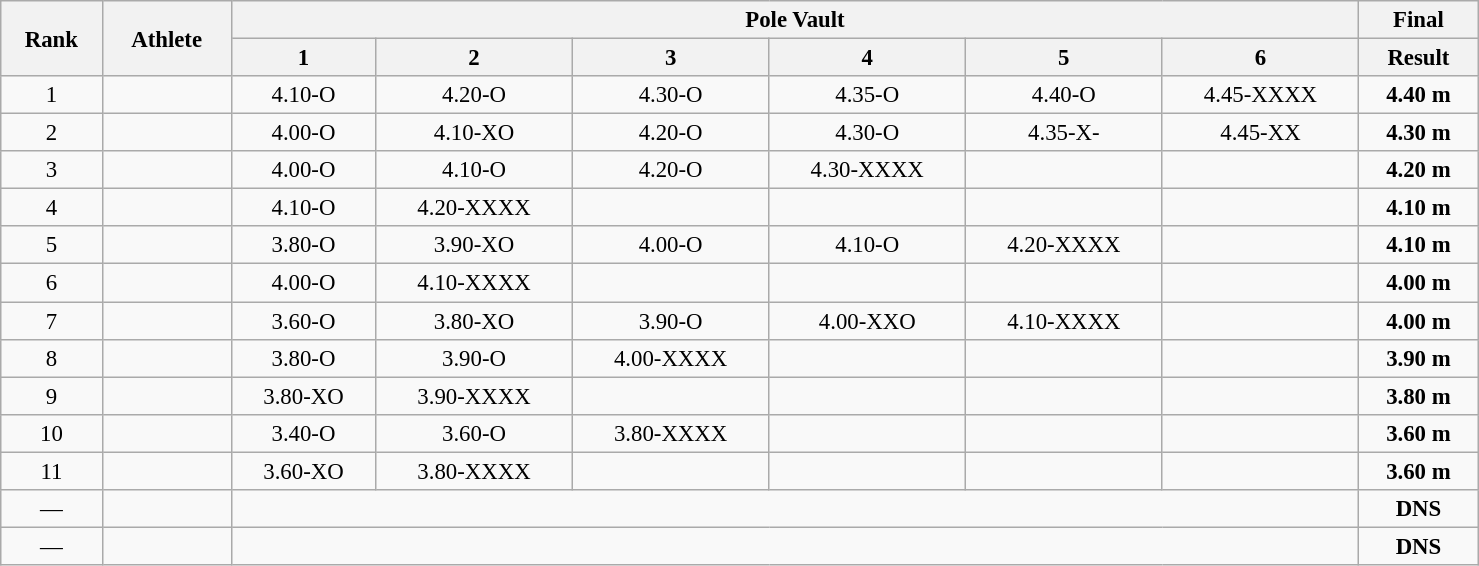<table class="wikitable" style=" text-align:center; font-size:95%;" width="78%">
<tr>
<th rowspan="2">Rank</th>
<th rowspan="2">Athlete</th>
<th colspan="6">Pole Vault</th>
<th>Final</th>
</tr>
<tr>
<th>1</th>
<th>2</th>
<th>3</th>
<th>4</th>
<th>5</th>
<th>6</th>
<th>Result</th>
</tr>
<tr>
<td>1</td>
<td align=left></td>
<td>4.10-O</td>
<td>4.20-O</td>
<td>4.30-O</td>
<td>4.35-O</td>
<td>4.40-O</td>
<td>4.45-XXXX</td>
<td><strong>4.40 m </strong></td>
</tr>
<tr>
<td>2</td>
<td align=left></td>
<td>4.00-O</td>
<td>4.10-XO</td>
<td>4.20-O</td>
<td>4.30-O</td>
<td>4.35-X-</td>
<td>4.45-XX</td>
<td><strong>4.30 m  </strong></td>
</tr>
<tr>
<td>3</td>
<td align=left></td>
<td>4.00-O</td>
<td>4.10-O</td>
<td>4.20-O</td>
<td>4.30-XXXX</td>
<td></td>
<td></td>
<td><strong>4.20 m </strong></td>
</tr>
<tr>
<td>4</td>
<td align=left></td>
<td>4.10-O</td>
<td>4.20-XXXX</td>
<td></td>
<td></td>
<td></td>
<td></td>
<td><strong>4.10 m </strong></td>
</tr>
<tr>
<td>5</td>
<td align=left></td>
<td>3.80-O</td>
<td>3.90-XO</td>
<td>4.00-O</td>
<td>4.10-O</td>
<td>4.20-XXXX</td>
<td></td>
<td><strong>4.10 m  </strong></td>
</tr>
<tr>
<td>6</td>
<td align=left></td>
<td>4.00-O</td>
<td>4.10-XXXX</td>
<td></td>
<td></td>
<td></td>
<td></td>
<td><strong>4.00 m </strong></td>
</tr>
<tr>
<td>7</td>
<td align=left></td>
<td>3.60-O</td>
<td>3.80-XO</td>
<td>3.90-O</td>
<td>4.00-XXO</td>
<td>4.10-XXXX</td>
<td></td>
<td><strong>4.00 m  </strong></td>
</tr>
<tr>
<td>8</td>
<td align=left></td>
<td>3.80-O</td>
<td>3.90-O</td>
<td>4.00-XXXX</td>
<td></td>
<td></td>
<td></td>
<td><strong>3.90 m</strong></td>
</tr>
<tr>
<td>9</td>
<td align=left></td>
<td>3.80-XO</td>
<td>3.90-XXXX</td>
<td></td>
<td></td>
<td></td>
<td></td>
<td><strong>3.80 m</strong></td>
</tr>
<tr>
<td>10</td>
<td align=left></td>
<td>3.40-O</td>
<td>3.60-O</td>
<td>3.80-XXXX</td>
<td></td>
<td></td>
<td></td>
<td><strong>3.60 m</strong></td>
</tr>
<tr>
<td>11</td>
<td align=left></td>
<td>3.60-XO</td>
<td>3.80-XXXX</td>
<td></td>
<td></td>
<td></td>
<td></td>
<td><strong>3.60 m</strong></td>
</tr>
<tr>
<td>—</td>
<td align=left></td>
<td colspan=6></td>
<td><strong>DNS</strong></td>
</tr>
<tr>
<td>—</td>
<td align=left></td>
<td colspan=6></td>
<td><strong>DNS</strong></td>
</tr>
</table>
